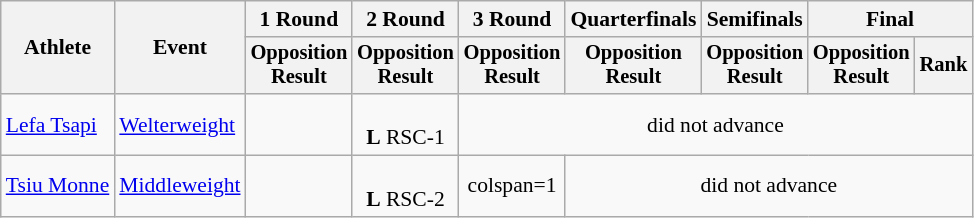<table class="wikitable" style="font-size:90%">
<tr>
<th rowspan="2">Athlete</th>
<th rowspan="2">Event</th>
<th>1 Round</th>
<th>2 Round</th>
<th>3 Round</th>
<th>Quarterfinals</th>
<th>Semifinals</th>
<th colspan=2>Final</th>
</tr>
<tr style="font-size:95%">
<th>Opposition<br>Result</th>
<th>Opposition<br>Result</th>
<th>Opposition<br>Result</th>
<th>Opposition<br>Result</th>
<th>Opposition<br>Result</th>
<th>Opposition<br>Result</th>
<th>Rank</th>
</tr>
<tr align=center>
<td align=left><a href='#'>Lefa Tsapi</a></td>
<td align=left><a href='#'>Welterweight</a></td>
<td></td>
<td><br><strong>L</strong> RSC-1</td>
<td colspan=5>did not advance</td>
</tr>
<tr align=center>
<td align=left><a href='#'>Tsiu Monne</a></td>
<td align=left><a href='#'>Middleweight</a></td>
<td></td>
<td><br><strong>L</strong> RSC-2</td>
<td>colspan=1 </td>
<td colspan=4>did not advance</td>
</tr>
</table>
